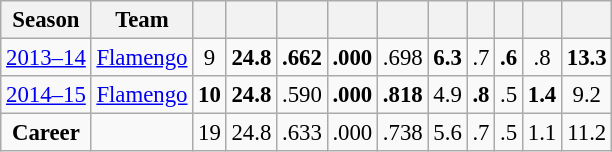<table class="wikitable sortable" style="font-size:95%; text-align:center;">
<tr>
<th>Season</th>
<th>Team</th>
<th></th>
<th></th>
<th></th>
<th></th>
<th></th>
<th></th>
<th></th>
<th></th>
<th></th>
<th></th>
</tr>
<tr>
<td><a href='#'>2013–14</a></td>
<td><a href='#'>Flamengo</a></td>
<td>9</td>
<td><strong>24.8</strong></td>
<td><strong>.662</strong></td>
<td><strong>.000</strong></td>
<td>.698</td>
<td><strong>6.3</strong></td>
<td>.7</td>
<td><strong>.6</strong></td>
<td>.8</td>
<td><strong>13.3</strong></td>
</tr>
<tr>
<td><a href='#'>2014–15</a></td>
<td><a href='#'>Flamengo</a></td>
<td><strong>10</strong></td>
<td><strong>24.8</strong></td>
<td>.590</td>
<td><strong>.000</strong></td>
<td><strong>.818</strong></td>
<td>4.9</td>
<td><strong>.8</strong></td>
<td>.5</td>
<td><strong>1.4</strong></td>
<td>9.2</td>
</tr>
<tr>
<td><strong>Career</strong></td>
<td></td>
<td>19</td>
<td>24.8</td>
<td>.633</td>
<td>.000</td>
<td>.738</td>
<td>5.6</td>
<td>.7</td>
<td>.5</td>
<td>1.1</td>
<td>11.2</td>
</tr>
</table>
